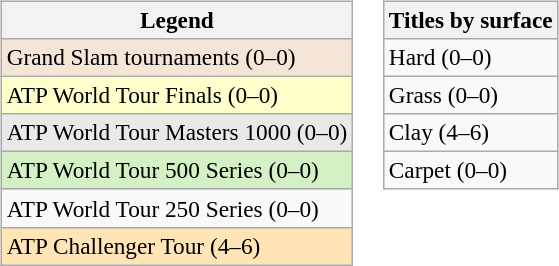<table>
<tr valign=top>
<td><br><table class=wikitable style=font-size:97%>
<tr>
<th>Legend</th>
</tr>
<tr style="background:#f3e6d7;">
<td>Grand Slam tournaments (0–0)</td>
</tr>
<tr style="background:#ffffcc;">
<td>ATP World Tour Finals (0–0)</td>
</tr>
<tr style="background:#e9e9e9;">
<td>ATP World Tour Masters 1000 (0–0)</td>
</tr>
<tr style="background:#d4f1c5;">
<td>ATP World Tour 500 Series (0–0)</td>
</tr>
<tr>
<td>ATP World Tour 250 Series (0–0)</td>
</tr>
<tr bgcolor=moccasin>
<td>ATP Challenger Tour (4–6)</td>
</tr>
</table>
</td>
<td><br><table class=wikitable style=font-size:97%>
<tr>
<th>Titles by surface</th>
</tr>
<tr>
<td>Hard (0–0)</td>
</tr>
<tr>
<td>Grass (0–0)</td>
</tr>
<tr>
<td>Clay (4–6)</td>
</tr>
<tr>
<td>Carpet (0–0)</td>
</tr>
</table>
</td>
</tr>
</table>
